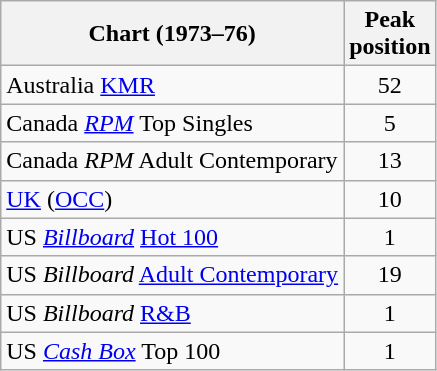<table class="wikitable sortable">
<tr>
<th>Chart (1973–76)</th>
<th>Peak<br>position</th>
</tr>
<tr>
<td>Australia <a href='#'>KMR</a></td>
<td style="text-align:center;">52</td>
</tr>
<tr>
<td>Canada <em><a href='#'>RPM</a></em> Top Singles</td>
<td style="text-align:center;">5</td>
</tr>
<tr>
<td>Canada <em>RPM</em> Adult Contemporary</td>
<td style="text-align:center;">13</td>
</tr>
<tr>
<td><a href='#'>UK</a> (<a href='#'>OCC</a>)</td>
<td style="text-align:center;">10</td>
</tr>
<tr>
<td>US <em><a href='#'>Billboard</a></em> <a href='#'>Hot 100</a></td>
<td style="text-align:center;">1</td>
</tr>
<tr>
<td>US <em>Billboard</em> <a href='#'>Adult Contemporary</a></td>
<td style="text-align:center;">19</td>
</tr>
<tr>
<td>US <em>Billboard</em> <a href='#'>R&B</a></td>
<td style="text-align:center;">1</td>
</tr>
<tr>
<td>US <a href='#'><em>Cash Box</em></a> Top 100</td>
<td align="center">1</td>
</tr>
</table>
